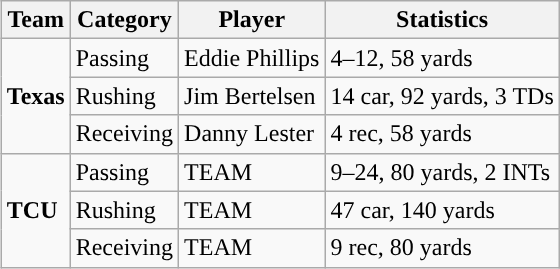<table class="wikitable" style="float: right;">
<tr>
<th>Team</th>
<th>Category</th>
<th>Player</th>
<th>Statistics</th>
</tr>
<tr>
<td rowspan=3><strong>Texas</strong></td>
<td>Passing</td>
<td>Eddie Phillips</td>
<td>4–12, 58 yards</td>
</tr>
<tr>
<td>Rushing</td>
<td>Jim Bertelsen</td>
<td>14 car, 92 yards, 3 TDs</td>
</tr>
<tr>
<td>Receiving</td>
<td>Danny Lester</td>
<td>4 rec, 58 yards</td>
</tr>
<tr>
<td rowspan=3><strong>TCU</strong></td>
<td>Passing</td>
<td>TEAM</td>
<td>9–24, 80 yards, 2 INTs</td>
</tr>
<tr>
<td>Rushing</td>
<td>TEAM</td>
<td>47 car, 140 yards</td>
</tr>
<tr>
<td>Receiving</td>
<td>TEAM</td>
<td>9 rec, 80 yards</td>
</tr>
</table>
